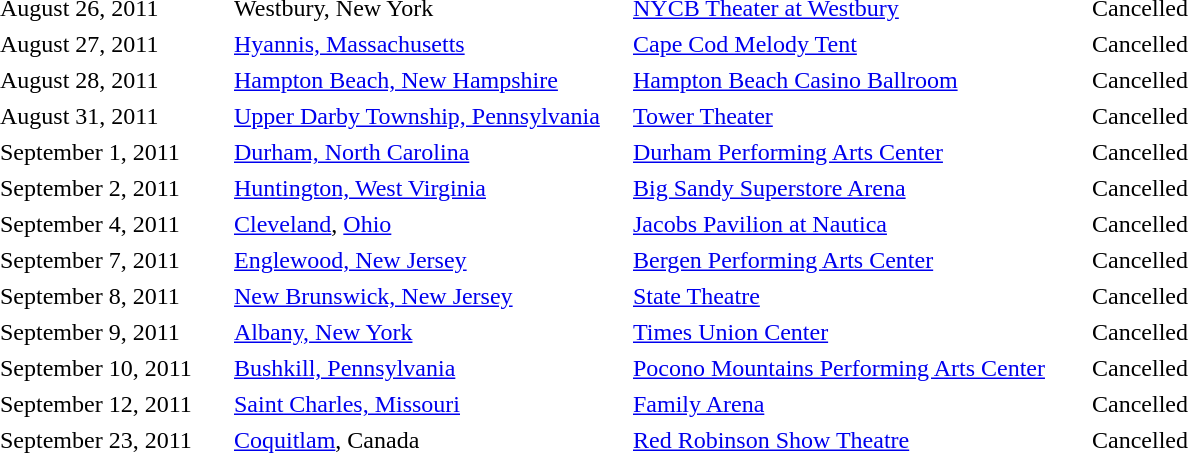<table cellpadding="2" style="border:0 solid darkgrey;">
<tr>
<th style="width:150px;"></th>
<th style="width:260px;"></th>
<th style="width:300px;"></th>
<th style="width:400px;"></th>
</tr>
<tr border="0">
<td>August 26, 2011</td>
<td>Westbury, New York</td>
<td><a href='#'>NYCB Theater at Westbury</a></td>
<td>Cancelled</td>
</tr>
<tr>
<td>August 27, 2011</td>
<td><a href='#'>Hyannis, Massachusetts</a></td>
<td><a href='#'>Cape Cod Melody Tent</a></td>
<td>Cancelled</td>
</tr>
<tr>
<td>August 28, 2011</td>
<td><a href='#'>Hampton Beach, New Hampshire</a></td>
<td><a href='#'>Hampton Beach Casino Ballroom</a></td>
<td>Cancelled</td>
</tr>
<tr>
<td>August 31, 2011</td>
<td><a href='#'>Upper Darby Township, Pennsylvania</a></td>
<td><a href='#'>Tower Theater</a></td>
<td>Cancelled</td>
</tr>
<tr>
<td>September 1, 2011</td>
<td><a href='#'>Durham, North Carolina</a></td>
<td><a href='#'>Durham Performing Arts Center</a></td>
<td>Cancelled</td>
</tr>
<tr>
<td>September 2, 2011</td>
<td><a href='#'>Huntington, West Virginia</a></td>
<td><a href='#'>Big Sandy Superstore Arena</a></td>
<td>Cancelled</td>
</tr>
<tr>
<td>September 4, 2011</td>
<td><a href='#'>Cleveland</a>, <a href='#'>Ohio</a></td>
<td><a href='#'>Jacobs Pavilion at Nautica</a></td>
<td>Cancelled</td>
</tr>
<tr>
<td>September 7, 2011</td>
<td><a href='#'>Englewood, New Jersey</a></td>
<td><a href='#'>Bergen Performing Arts Center</a></td>
<td>Cancelled</td>
</tr>
<tr>
<td>September 8, 2011</td>
<td><a href='#'>New Brunswick, New Jersey</a></td>
<td><a href='#'>State Theatre</a></td>
<td>Cancelled</td>
</tr>
<tr>
<td>September 9, 2011</td>
<td><a href='#'>Albany, New York</a></td>
<td><a href='#'>Times Union Center</a></td>
<td>Cancelled</td>
</tr>
<tr>
<td>September 10, 2011</td>
<td><a href='#'>Bushkill, Pennsylvania</a></td>
<td><a href='#'>Pocono Mountains Performing Arts Center</a></td>
<td>Cancelled</td>
</tr>
<tr>
<td>September 12, 2011</td>
<td><a href='#'>Saint Charles, Missouri</a></td>
<td><a href='#'>Family Arena</a></td>
<td>Cancelled</td>
</tr>
<tr>
<td>September 23, 2011</td>
<td><a href='#'>Coquitlam</a>, Canada</td>
<td><a href='#'>Red Robinson Show Theatre</a></td>
<td>Cancelled</td>
</tr>
<tr>
</tr>
</table>
